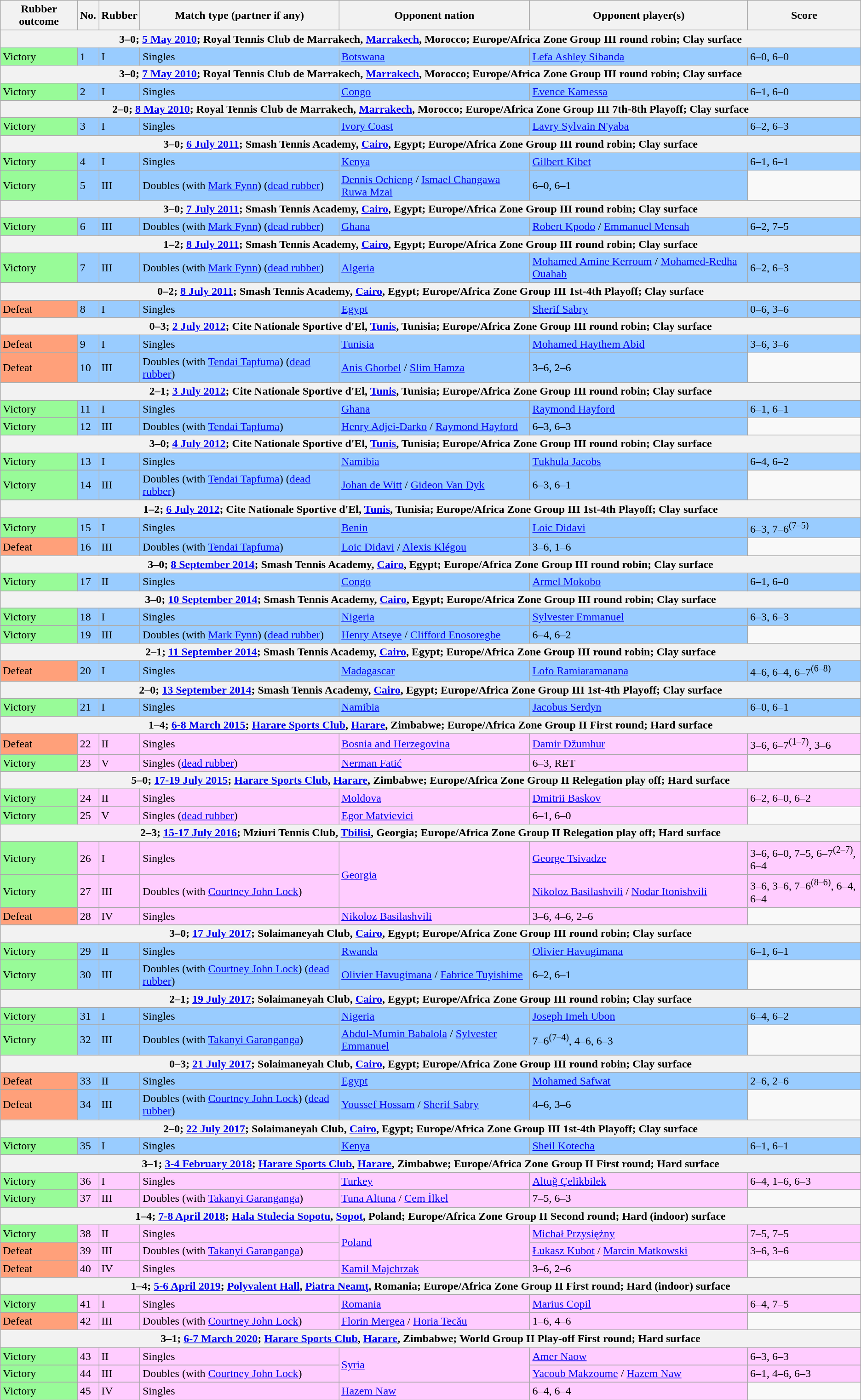<table class=wikitable>
<tr>
<th>Rubber outcome</th>
<th>No.</th>
<th>Rubber</th>
<th>Match type (partner if any)</th>
<th>Opponent nation</th>
<th>Opponent player(s)</th>
<th>Score</th>
</tr>
<tr>
<th colspan=7>3–0; <a href='#'>5 May 2010</a>; Royal Tennis Club de Marrakech, <a href='#'>Marrakech</a>, Morocco; Europe/Africa Zone Group III round robin; Clay surface</th>
</tr>
<tr bgcolor=#99CCFF>
<td bgcolor=98FB98>Victory</td>
<td>1</td>
<td>I</td>
<td>Singles</td>
<td> <a href='#'>Botswana</a></td>
<td><a href='#'>Lefa Ashley Sibanda</a></td>
<td>6–0, 6–0</td>
</tr>
<tr>
<th colspan=7>3–0; <a href='#'>7 May 2010</a>; Royal Tennis Club de Marrakech, <a href='#'>Marrakech</a>, Morocco; Europe/Africa Zone Group III round robin; Clay surface</th>
</tr>
<tr bgcolor=#99CCFF>
<td bgcolor=98FB98>Victory</td>
<td>2</td>
<td>I</td>
<td>Singles</td>
<td> <a href='#'>Congo</a></td>
<td><a href='#'>Evence Kamessa</a></td>
<td>6–1, 6–0</td>
</tr>
<tr>
<th colspan=7>2–0; <a href='#'>8 May 2010</a>; Royal Tennis Club de Marrakech, <a href='#'>Marrakech</a>, Morocco; Europe/Africa Zone Group III 7th-8th Playoff; Clay surface</th>
</tr>
<tr bgcolor=#99CCFF>
<td bgcolor=98FB98>Victory</td>
<td>3</td>
<td>I</td>
<td>Singles</td>
<td> <a href='#'>Ivory Coast</a></td>
<td><a href='#'>Lavry Sylvain N'yaba</a></td>
<td>6–2, 6–3</td>
</tr>
<tr>
<th colspan=7>3–0; <a href='#'>6 July 2011</a>; Smash Tennis Academy, <a href='#'>Cairo</a>, Egypt; Europe/Africa Zone Group III round robin; Clay surface</th>
</tr>
<tr bgcolor=#99CCFF>
<td bgcolor=98FB98>Victory</td>
<td>4</td>
<td>I</td>
<td>Singles</td>
<td rowspan=2> <a href='#'>Kenya</a></td>
<td><a href='#'>Gilbert Kibet</a></td>
<td>6–1, 6–1</td>
</tr>
<tr>
</tr>
<tr bgcolor=#99CCFF>
<td bgcolor=98FB98>Victory</td>
<td>5</td>
<td>III</td>
<td>Doubles (with <a href='#'>Mark Fynn</a>) (<a href='#'>dead rubber</a>)</td>
<td><a href='#'>Dennis Ochieng</a> / <a href='#'>Ismael Changawa Ruwa Mzai</a></td>
<td>6–0, 6–1</td>
</tr>
<tr>
<th colspan=7>3–0; <a href='#'>7 July 2011</a>; Smash Tennis Academy, <a href='#'>Cairo</a>, Egypt; Europe/Africa Zone Group III round robin; Clay surface</th>
</tr>
<tr bgcolor=#99CCFF>
<td bgcolor=98FB98>Victory</td>
<td>6</td>
<td>III</td>
<td>Doubles (with <a href='#'>Mark Fynn</a>) (<a href='#'>dead rubber</a>)</td>
<td> <a href='#'>Ghana</a></td>
<td><a href='#'>Robert Kpodo</a> / <a href='#'>Emmanuel Mensah</a></td>
<td>6–2, 7–5</td>
</tr>
<tr>
<th colspan=7>1–2; <a href='#'>8 July 2011</a>; Smash Tennis Academy, <a href='#'>Cairo</a>, Egypt; Europe/Africa Zone Group III round robin; Clay surface</th>
</tr>
<tr bgcolor=#99CCFF>
<td bgcolor=98FB98>Victory</td>
<td>7</td>
<td>III</td>
<td>Doubles (with <a href='#'>Mark Fynn</a>) (<a href='#'>dead rubber</a>)</td>
<td> <a href='#'>Algeria</a></td>
<td><a href='#'>Mohamed Amine Kerroum</a> / <a href='#'>Mohamed-Redha Ouahab</a></td>
<td>6–2, 6–3</td>
</tr>
<tr>
<th colspan=7>0–2; <a href='#'>8 July 2011</a>; Smash Tennis Academy, <a href='#'>Cairo</a>, Egypt; Europe/Africa Zone Group III 1st-4th Playoff; Clay surface</th>
</tr>
<tr bgcolor=#99CCFF>
<td bgcolor=FFA07A>Defeat</td>
<td>8</td>
<td>I</td>
<td>Singles</td>
<td> <a href='#'>Egypt</a></td>
<td><a href='#'>Sherif Sabry</a></td>
<td>0–6, 3–6</td>
</tr>
<tr>
<th colspan=7>0–3; <a href='#'>2 July 2012</a>; Cite Nationale Sportive d'El, <a href='#'>Tunis</a>, Tunisia; Europe/Africa Zone Group III round robin; Clay surface</th>
</tr>
<tr bgcolor=#99CCFF>
<td bgcolor=FFA07A>Defeat</td>
<td>9</td>
<td>I</td>
<td>Singles</td>
<td rowspan=2> <a href='#'>Tunisia</a></td>
<td><a href='#'>Mohamed Haythem Abid</a></td>
<td>3–6, 3–6</td>
</tr>
<tr>
</tr>
<tr bgcolor=#99CCFF>
<td bgcolor=FFA07A>Defeat</td>
<td>10</td>
<td>III</td>
<td>Doubles (with <a href='#'>Tendai Tapfuma</a>) (<a href='#'>dead rubber</a>)</td>
<td><a href='#'>Anis Ghorbel</a> / <a href='#'>Slim Hamza</a></td>
<td>3–6, 2–6</td>
</tr>
<tr>
<th colspan=7>2–1; <a href='#'>3 July 2012</a>; Cite Nationale Sportive d'El, <a href='#'>Tunis</a>, Tunisia; Europe/Africa Zone Group III round robin; Clay surface</th>
</tr>
<tr bgcolor=#99CCFF>
<td bgcolor=98FB98>Victory</td>
<td>11</td>
<td>I</td>
<td>Singles</td>
<td rowspan=2> <a href='#'>Ghana</a></td>
<td><a href='#'>Raymond Hayford</a></td>
<td>6–1, 6–1</td>
</tr>
<tr>
</tr>
<tr bgcolor=#99CCFF>
<td bgcolor=98FB98>Victory</td>
<td>12</td>
<td>III</td>
<td>Doubles (with <a href='#'>Tendai Tapfuma</a>)</td>
<td><a href='#'>Henry Adjei-Darko</a> / <a href='#'>Raymond Hayford</a></td>
<td>6–3, 6–3</td>
</tr>
<tr>
<th colspan=7>3–0; <a href='#'>4 July 2012</a>; Cite Nationale Sportive d'El, <a href='#'>Tunis</a>, Tunisia; Europe/Africa Zone Group III round robin; Clay surface</th>
</tr>
<tr bgcolor=#99CCFF>
<td bgcolor=98FB98>Victory</td>
<td>13</td>
<td>I</td>
<td>Singles</td>
<td rowspan=2> <a href='#'>Namibia</a></td>
<td><a href='#'>Tukhula Jacobs</a></td>
<td>6–4, 6–2</td>
</tr>
<tr>
</tr>
<tr bgcolor=#99CCFF>
<td bgcolor=98FB98>Victory</td>
<td>14</td>
<td>III</td>
<td>Doubles (with <a href='#'>Tendai Tapfuma</a>) (<a href='#'>dead rubber</a>)</td>
<td><a href='#'>Johan de Witt</a> / <a href='#'>Gideon Van Dyk</a></td>
<td>6–3, 6–1</td>
</tr>
<tr>
<th colspan=7>1–2; <a href='#'>6 July 2012</a>; Cite Nationale Sportive d'El, <a href='#'>Tunis</a>, Tunisia; Europe/Africa Zone Group III 1st-4th Playoff; Clay surface</th>
</tr>
<tr bgcolor=#99CCFF>
<td bgcolor=98FB98>Victory</td>
<td>15</td>
<td>I</td>
<td>Singles</td>
<td rowspan=2> <a href='#'>Benin</a></td>
<td><a href='#'>Loic Didavi</a></td>
<td>6–3, 7–6<sup>(7–5)</sup></td>
</tr>
<tr>
</tr>
<tr bgcolor=#99CCFF>
<td bgcolor=FFA07A>Defeat</td>
<td>16</td>
<td>III</td>
<td>Doubles (with <a href='#'>Tendai Tapfuma</a>)</td>
<td><a href='#'>Loic Didavi</a> / <a href='#'>Alexis Klégou</a></td>
<td>3–6, 1–6</td>
</tr>
<tr>
<th colspan=7>3–0; <a href='#'>8 September 2014</a>; Smash Tennis Academy, <a href='#'>Cairo</a>, Egypt; Europe/Africa Zone Group III round robin; Clay surface</th>
</tr>
<tr bgcolor=#99CCFF>
<td bgcolor=98FB98>Victory</td>
<td>17</td>
<td>II</td>
<td>Singles</td>
<td> <a href='#'>Congo</a></td>
<td><a href='#'>Armel Mokobo</a></td>
<td>6–1, 6–0</td>
</tr>
<tr>
<th colspan=7>3–0; <a href='#'>10 September 2014</a>; Smash Tennis Academy, <a href='#'>Cairo</a>, Egypt; Europe/Africa Zone Group III round robin; Clay surface</th>
</tr>
<tr bgcolor=#99CCFF>
<td bgcolor=98FB98>Victory</td>
<td>18</td>
<td>I</td>
<td>Singles</td>
<td rowspan=2> <a href='#'>Nigeria</a></td>
<td><a href='#'>Sylvester Emmanuel</a></td>
<td>6–3, 6–3</td>
</tr>
<tr>
</tr>
<tr bgcolor=#99CCFF>
<td bgcolor=98FB98>Victory</td>
<td>19</td>
<td>III</td>
<td>Doubles (with <a href='#'>Mark Fynn</a>) (<a href='#'>dead rubber</a>)</td>
<td><a href='#'>Henry Atseye</a> / <a href='#'>Clifford Enosoregbe</a></td>
<td>6–4, 6–2</td>
</tr>
<tr>
<th colspan=7>2–1; <a href='#'>11 September 2014</a>; Smash Tennis Academy, <a href='#'>Cairo</a>, Egypt; Europe/Africa Zone Group III round robin; Clay surface</th>
</tr>
<tr bgcolor=#99CCFF>
<td bgcolor=FFA07A>Defeat</td>
<td>20</td>
<td>I</td>
<td>Singles</td>
<td> <a href='#'>Madagascar</a></td>
<td><a href='#'>Lofo Ramiaramanana</a></td>
<td>4–6, 6–4, 6–7<sup>(6–8)</sup></td>
</tr>
<tr>
<th colspan=7>2–0; <a href='#'>13 September 2014</a>; Smash Tennis Academy, <a href='#'>Cairo</a>, Egypt; Europe/Africa Zone Group III 1st-4th Playoff; Clay surface</th>
</tr>
<tr bgcolor=#99CCFF>
<td bgcolor=98FB98>Victory</td>
<td>21</td>
<td>I</td>
<td>Singles</td>
<td> <a href='#'>Namibia</a></td>
<td><a href='#'>Jacobus Serdyn</a></td>
<td>6–0, 6–1</td>
</tr>
<tr>
<th colspan=7>1–4; <a href='#'>6-8 March 2015</a>; <a href='#'>Harare Sports Club</a>, <a href='#'>Harare</a>, Zimbabwe; Europe/Africa Zone Group II First round; Hard surface</th>
</tr>
<tr bgcolor=#FFCCFF>
<td bgcolor=FFA07A>Defeat</td>
<td>22</td>
<td>II</td>
<td>Singles</td>
<td rowspan=2> <a href='#'>Bosnia and Herzegovina</a></td>
<td><a href='#'>Damir Džumhur</a></td>
<td>3–6, 6–7<sup>(1–7)</sup>, 3–6</td>
</tr>
<tr>
</tr>
<tr bgcolor=#FFCCFF>
<td bgcolor=98FB98>Victory</td>
<td>23</td>
<td>V</td>
<td>Singles (<a href='#'>dead rubber</a>)</td>
<td><a href='#'>Nerman Fatić</a></td>
<td>6–3, RET</td>
</tr>
<tr>
<th colspan=7>5–0; <a href='#'>17-19 July 2015</a>; <a href='#'>Harare Sports Club</a>, <a href='#'>Harare</a>, Zimbabwe; Europe/Africa Zone Group II Relegation play off; Hard surface</th>
</tr>
<tr bgcolor=#FFCCFF>
<td bgcolor=98FB98>Victory</td>
<td>24</td>
<td>II</td>
<td>Singles</td>
<td rowspan=2> <a href='#'>Moldova</a></td>
<td><a href='#'>Dmitrii Baskov</a></td>
<td>6–2, 6–0, 6–2</td>
</tr>
<tr>
</tr>
<tr bgcolor=#FFCCFF>
<td bgcolor=98FB98>Victory</td>
<td>25</td>
<td>V</td>
<td>Singles (<a href='#'>dead rubber</a>)</td>
<td><a href='#'>Egor Matvievici</a></td>
<td>6–1, 6–0</td>
</tr>
<tr>
<th colspan=7>2–3; <a href='#'>15-17 July 2016</a>; Mziuri Tennis Club, <a href='#'>Tbilisi</a>, Georgia; Europe/Africa Zone Group II Relegation play off; Hard surface</th>
</tr>
<tr bgcolor=#FFCCFF>
<td bgcolor=98FB98>Victory</td>
<td>26</td>
<td>I</td>
<td>Singles</td>
<td rowspan=3> <a href='#'>Georgia</a></td>
<td><a href='#'>George Tsivadze</a></td>
<td>3–6, 6–0, 7–5, 6–7<sup>(2–7)</sup>, 6–4</td>
</tr>
<tr>
</tr>
<tr bgcolor=#FFCCFF>
<td bgcolor=98FB98>Victory</td>
<td>27</td>
<td>III</td>
<td>Doubles (with <a href='#'>Courtney John Lock</a>)</td>
<td><a href='#'>Nikoloz Basilashvili</a> / <a href='#'>Nodar Itonishvili</a></td>
<td>3–6, 3–6, 7–6<sup>(8–6)</sup>, 6–4, 6–4</td>
</tr>
<tr>
</tr>
<tr bgcolor=#FFCCFF>
<td bgcolor=FFA07A>Defeat</td>
<td>28</td>
<td>IV</td>
<td>Singles</td>
<td><a href='#'>Nikoloz Basilashvili</a></td>
<td>3–6, 4–6, 2–6</td>
</tr>
<tr>
<th colspan=7>3–0; <a href='#'>17 July 2017</a>; Solaimaneyah Club, <a href='#'>Cairo</a>, Egypt; Europe/Africa Zone Group III round robin; Clay surface</th>
</tr>
<tr bgcolor=#99CCFF>
<td bgcolor=98FB98>Victory</td>
<td>29</td>
<td>II</td>
<td>Singles</td>
<td rowspan=2> <a href='#'>Rwanda</a></td>
<td><a href='#'>Olivier Havugimana</a></td>
<td>6–1, 6–1</td>
</tr>
<tr>
</tr>
<tr bgcolor=#99CCFF>
<td bgcolor=98FB98>Victory</td>
<td>30</td>
<td>III</td>
<td>Doubles (with <a href='#'>Courtney John Lock</a>) (<a href='#'>dead rubber</a>)</td>
<td><a href='#'>Olivier Havugimana</a> / <a href='#'>Fabrice Tuyishime</a></td>
<td>6–2, 6–1</td>
</tr>
<tr>
<th colspan=7>2–1; <a href='#'>19 July 2017</a>; Solaimaneyah Club, <a href='#'>Cairo</a>, Egypt; Europe/Africa Zone Group III round robin; Clay surface</th>
</tr>
<tr bgcolor=#99CCFF>
<td bgcolor=98FB98>Victory</td>
<td>31</td>
<td>I</td>
<td>Singles</td>
<td rowspan=2> <a href='#'>Nigeria</a></td>
<td><a href='#'>Joseph Imeh Ubon</a></td>
<td>6–4, 6–2</td>
</tr>
<tr>
</tr>
<tr bgcolor=#99CCFF>
<td bgcolor=98FB98>Victory</td>
<td>32</td>
<td>III</td>
<td>Doubles (with <a href='#'>Takanyi Garanganga</a>)</td>
<td><a href='#'>Abdul-Mumin Babalola</a> / <a href='#'>Sylvester Emmanuel</a></td>
<td>7–6<sup>(7–4)</sup>, 4–6, 6–3</td>
</tr>
<tr>
<th colspan=7>0–3; <a href='#'>21 July 2017</a>; Solaimaneyah Club, <a href='#'>Cairo</a>, Egypt; Europe/Africa Zone Group III round robin; Clay surface</th>
</tr>
<tr bgcolor=#99CCFF>
<td bgcolor=FFA07A>Defeat</td>
<td>33</td>
<td>II</td>
<td>Singles</td>
<td rowspan=2> <a href='#'>Egypt</a></td>
<td><a href='#'>Mohamed Safwat</a></td>
<td>2–6, 2–6</td>
</tr>
<tr>
</tr>
<tr bgcolor=#99CCFF>
<td bgcolor=FFA07A>Defeat</td>
<td>34</td>
<td>III</td>
<td>Doubles (with <a href='#'>Courtney John Lock</a>) (<a href='#'>dead rubber</a>)</td>
<td><a href='#'>Youssef Hossam</a> / <a href='#'>Sherif Sabry</a></td>
<td>4–6, 3–6</td>
</tr>
<tr>
<th colspan=7>2–0; <a href='#'>22 July 2017</a>; Solaimaneyah Club, <a href='#'>Cairo</a>, Egypt; Europe/Africa Zone Group III 1st-4th Playoff; Clay surface</th>
</tr>
<tr bgcolor=#99CCFF>
<td bgcolor=98FB98>Victory</td>
<td>35</td>
<td>I</td>
<td>Singles</td>
<td> <a href='#'>Kenya</a></td>
<td><a href='#'>Sheil Kotecha</a></td>
<td>6–1, 6–1</td>
</tr>
<tr>
<th colspan=7>3–1; <a href='#'>3-4 February 2018</a>; <a href='#'>Harare Sports Club</a>, <a href='#'>Harare</a>, Zimbabwe; Europe/Africa Zone Group II First round; Hard surface</th>
</tr>
<tr bgcolor=#FFCCFF>
<td bgcolor=98FB98>Victory</td>
<td>36</td>
<td>I</td>
<td>Singles</td>
<td rowspan=2> <a href='#'>Turkey</a></td>
<td><a href='#'>Altuğ Çelikbilek</a></td>
<td>6–4, 1–6, 6–3</td>
</tr>
<tr>
</tr>
<tr bgcolor=#FFCCFF>
<td bgcolor=98FB98>Victory</td>
<td>37</td>
<td>III</td>
<td>Doubles (with <a href='#'>Takanyi Garanganga</a>)</td>
<td><a href='#'>Tuna Altuna</a> / <a href='#'>Cem İlkel</a></td>
<td>7–5, 6–3</td>
</tr>
<tr>
<th colspan=7>1–4; <a href='#'>7-8 April 2018</a>; <a href='#'>Hala Stulecia Sopotu</a>, <a href='#'>Sopot</a>, Poland; Europe/Africa Zone Group II Second round; Hard (indoor) surface</th>
</tr>
<tr bgcolor=#FFCCFF>
<td bgcolor=98FB98>Victory</td>
<td>38</td>
<td>II</td>
<td>Singles</td>
<td rowspan=3> <a href='#'>Poland</a></td>
<td><a href='#'>Michał Przysiężny</a></td>
<td>7–5, 7–5</td>
</tr>
<tr>
</tr>
<tr bgcolor=#FFCCFF>
<td bgcolor=FFA07A>Defeat</td>
<td>39</td>
<td>III</td>
<td>Doubles (with <a href='#'>Takanyi Garanganga</a>)</td>
<td><a href='#'>Łukasz Kubot</a> / <a href='#'>Marcin Matkowski</a></td>
<td>3–6, 3–6</td>
</tr>
<tr>
</tr>
<tr bgcolor=#FFCCFF>
<td bgcolor=FFA07A>Defeat</td>
<td>40</td>
<td>IV</td>
<td>Singles</td>
<td><a href='#'>Kamil Majchrzak</a></td>
<td>3–6, 2–6</td>
</tr>
<tr>
<th colspan=7>1–4; <a href='#'>5-6 April 2019</a>; <a href='#'>Polyvalent Hall</a>, <a href='#'>Piatra Neamţ</a>, Romania; Europe/Africa Zone Group II First round; Hard (indoor) surface</th>
</tr>
<tr bgcolor=#FFCCFF>
<td bgcolor=98FB98>Victory</td>
<td>41</td>
<td>I</td>
<td>Singles</td>
<td rowspan=2> <a href='#'>Romania</a></td>
<td><a href='#'>Marius Copil</a></td>
<td>6–4, 7–5</td>
</tr>
<tr>
</tr>
<tr bgcolor=#FFCCFF>
<td bgcolor=FFA07A>Defeat</td>
<td>42</td>
<td>III</td>
<td>Doubles (with <a href='#'>Courtney John Lock</a>)</td>
<td><a href='#'>Florin Mergea</a> / <a href='#'>Horia Tecău</a></td>
<td>1–6, 4–6</td>
</tr>
<tr>
<th colspan=7>3–1; <a href='#'>6-7 March 2020</a>; <a href='#'>Harare Sports Club</a>, <a href='#'>Harare</a>, Zimbabwe; World Group II Play-off First round; Hard surface</th>
</tr>
<tr bgcolor=#FFCCFF>
<td bgcolor=98FB98>Victory</td>
<td>43</td>
<td>II</td>
<td>Singles</td>
<td rowspan=3> <a href='#'>Syria</a></td>
<td><a href='#'>Amer Naow</a></td>
<td>6–3, 6–3</td>
</tr>
<tr>
</tr>
<tr bgcolor=#FFCCFF>
<td bgcolor=98FB98>Victory</td>
<td>44</td>
<td>III</td>
<td>Doubles (with <a href='#'>Courtney John Lock</a>)</td>
<td><a href='#'>Yacoub Makzoume</a> / <a href='#'>Hazem Naw</a></td>
<td>6–1, 4–6, 6–3</td>
</tr>
<tr>
</tr>
<tr bgcolor=#FFCCFF>
<td bgcolor=98FB98>Victory</td>
<td>45</td>
<td>IV</td>
<td>Singles</td>
<td><a href='#'>Hazem Naw</a></td>
<td>6–4, 6–4</td>
</tr>
</table>
